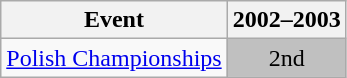<table class="wikitable" style="text-align:center">
<tr>
<th>Event</th>
<th>2002–2003</th>
</tr>
<tr>
<td align=left><a href='#'>Polish Championships</a></td>
<td bgcolor=silver>2nd</td>
</tr>
</table>
